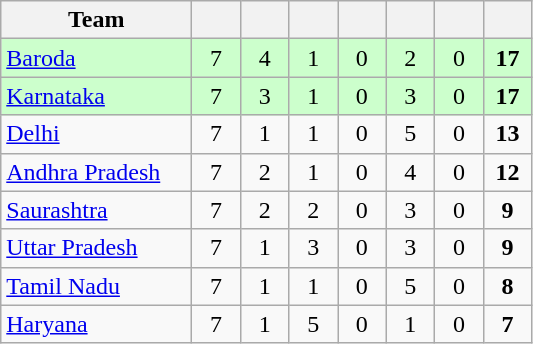<table class="wikitable" style="text-align:center">
<tr>
<th style="width:120px">Team</th>
<th style="width:25px"></th>
<th style="width:25px"></th>
<th style="width:25px"></th>
<th style="width:25px"></th>
<th style="width:25px"></th>
<th style="width:25px"></th>
<th style="width:25px"></th>
</tr>
<tr style="background:#cfc;">
<td style="text-align:left"><a href='#'>Baroda</a></td>
<td>7</td>
<td>4</td>
<td>1</td>
<td>0</td>
<td>2</td>
<td>0</td>
<td><strong>17</strong></td>
</tr>
<tr style="background:#cfc;">
<td style="text-align:left"><a href='#'>Karnataka</a></td>
<td>7</td>
<td>3</td>
<td>1</td>
<td>0</td>
<td>3</td>
<td>0</td>
<td><strong>17</strong></td>
</tr>
<tr>
<td style="text-align:left"><a href='#'>Delhi</a></td>
<td>7</td>
<td>1</td>
<td>1</td>
<td>0</td>
<td>5</td>
<td>0</td>
<td><strong>13</strong></td>
</tr>
<tr>
<td style="text-align:left"><a href='#'>Andhra Pradesh</a></td>
<td>7</td>
<td>2</td>
<td>1</td>
<td>0</td>
<td>4</td>
<td>0</td>
<td><strong>12</strong></td>
</tr>
<tr>
<td style="text-align:left"><a href='#'>Saurashtra</a></td>
<td>7</td>
<td>2</td>
<td>2</td>
<td>0</td>
<td>3</td>
<td>0</td>
<td><strong>9</strong></td>
</tr>
<tr>
<td style="text-align:left"><a href='#'>Uttar Pradesh</a></td>
<td>7</td>
<td>1</td>
<td>3</td>
<td>0</td>
<td>3</td>
<td>0</td>
<td><strong>9</strong></td>
</tr>
<tr>
<td style="text-align:left"><a href='#'>Tamil Nadu</a></td>
<td>7</td>
<td>1</td>
<td>1</td>
<td>0</td>
<td>5</td>
<td>0</td>
<td><strong>8</strong></td>
</tr>
<tr>
<td style="text-align:left"><a href='#'>Haryana</a></td>
<td>7</td>
<td>1</td>
<td>5</td>
<td>0</td>
<td>1</td>
<td>0</td>
<td><strong>7</strong></td>
</tr>
</table>
